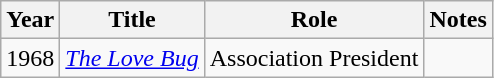<table class="wikitable">
<tr>
<th>Year</th>
<th>Title</th>
<th>Role</th>
<th>Notes</th>
</tr>
<tr>
<td>1968</td>
<td><em><a href='#'>The Love Bug</a></em></td>
<td>Association President</td>
<td></td>
</tr>
</table>
